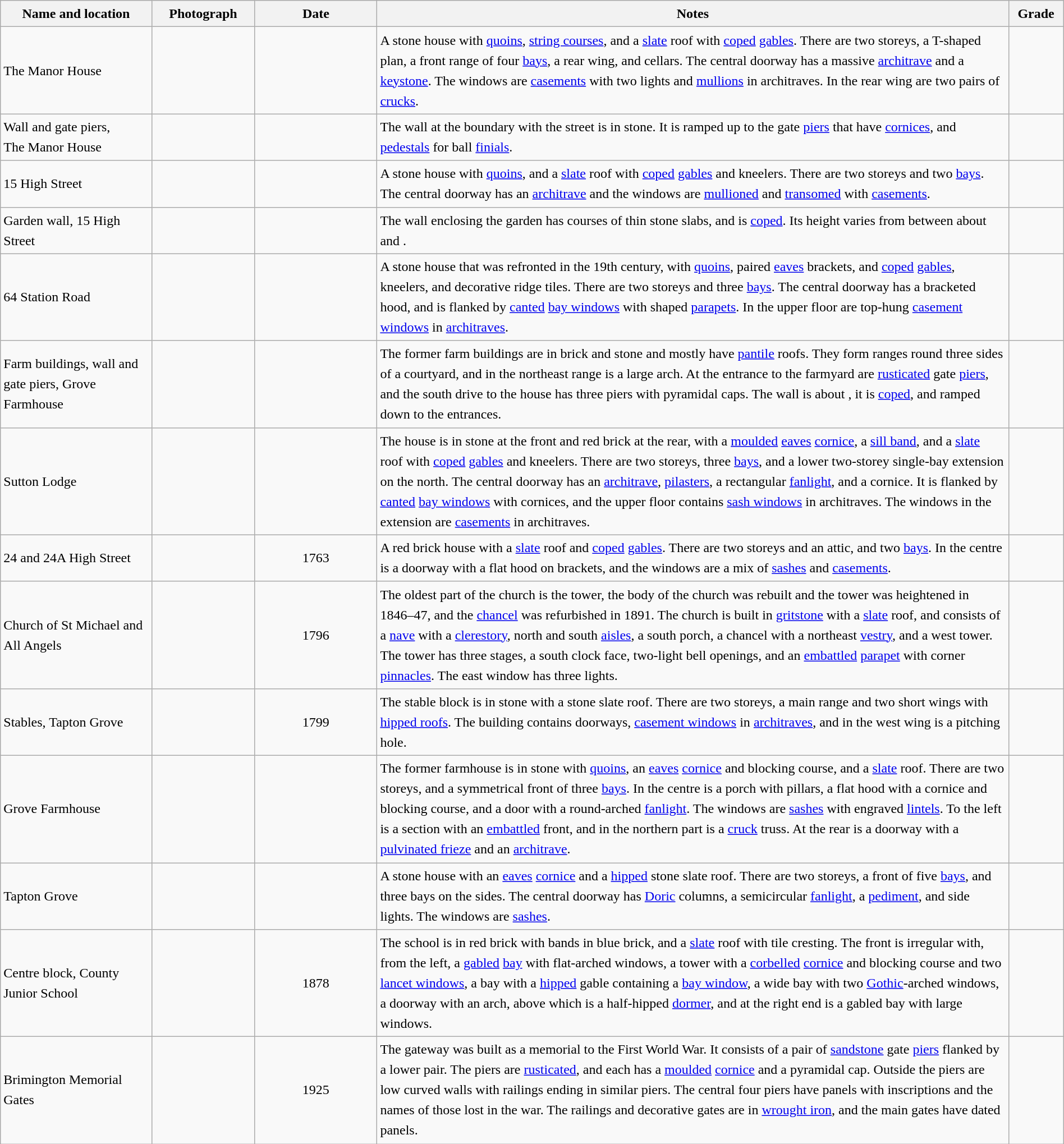<table class="wikitable sortable plainrowheaders" style="width:100%; border:0; text-align:left; line-height:150%;">
<tr>
<th scope="col"  style="width:150px">Name and location</th>
<th scope="col"  style="width:100px" class="unsortable">Photograph</th>
<th scope="col"  style="width:120px">Date</th>
<th scope="col"  style="width:650px" class="unsortable">Notes</th>
<th scope="col"  style="width:50px">Grade</th>
</tr>
<tr>
<td>The Manor House<br><small></small></td>
<td></td>
<td align="center"></td>
<td>A stone house with <a href='#'>quoins</a>, <a href='#'>string courses</a>, and a <a href='#'>slate</a> roof with <a href='#'>coped</a> <a href='#'>gables</a>.  There are two storeys, a T-shaped plan, a front range of four <a href='#'>bays</a>, a rear wing, and cellars.  The central doorway has a massive <a href='#'>architrave</a> and a <a href='#'>keystone</a>.  The windows are <a href='#'>casements</a> with two lights and <a href='#'>mullions</a> in architraves.  In the rear wing are two pairs of <a href='#'>crucks</a>.</td>
<td align="center" ></td>
</tr>
<tr>
<td>Wall and gate piers,<br>The Manor House<br><small></small></td>
<td></td>
<td align="center"></td>
<td>The wall at the boundary with the street is in stone.  It is ramped up to the gate <a href='#'>piers</a> that have <a href='#'>cornices</a>, and <a href='#'>pedestals</a> for ball <a href='#'>finials</a>.</td>
<td align="center" ></td>
</tr>
<tr>
<td>15 High Street<br><small></small></td>
<td></td>
<td align="center"></td>
<td>A stone house with <a href='#'>quoins</a>, and a <a href='#'>slate</a> roof with <a href='#'>coped</a> <a href='#'>gables</a> and kneelers.  There are two storeys and two <a href='#'>bays</a>.  The central doorway has an <a href='#'>architrave</a> and the windows are <a href='#'>mullioned</a> and <a href='#'>transomed</a> with <a href='#'>casements</a>.</td>
<td align="center" ></td>
</tr>
<tr>
<td>Garden wall, 15 High Street<br><small></small></td>
<td></td>
<td align="center"></td>
<td>The wall enclosing the garden has courses of thin stone slabs, and is <a href='#'>coped</a>.  Its height varies from between about  and .</td>
<td align="center" ></td>
</tr>
<tr>
<td>64 Station Road<br><small></small></td>
<td></td>
<td align="center"></td>
<td>A stone house that was refronted in the 19th century, with <a href='#'>quoins</a>, paired <a href='#'>eaves</a> brackets, and <a href='#'>coped</a> <a href='#'>gables</a>, kneelers, and decorative ridge tiles.  There are two storeys and three <a href='#'>bays</a>.  The central doorway has a bracketed hood, and is flanked by <a href='#'>canted</a> <a href='#'>bay windows</a> with shaped <a href='#'>parapets</a>.  In the upper floor are top-hung <a href='#'>casement windows</a> in <a href='#'>architraves</a>.</td>
<td align="center" ></td>
</tr>
<tr>
<td>Farm buildings, wall and gate piers, Grove Farmhouse<br><small></small></td>
<td></td>
<td align="center"></td>
<td>The former farm buildings are in brick and stone and mostly have <a href='#'>pantile</a> roofs.  They form ranges round three sides of a courtyard, and in the northeast range is a large arch.  At the entrance to the farmyard are <a href='#'>rusticated</a> gate <a href='#'>piers</a>, and the south drive to the house has three piers with pyramidal caps.  The wall is about , it is <a href='#'>coped</a>, and ramped down to the entrances.</td>
<td align="center" ></td>
</tr>
<tr>
<td>Sutton Lodge<br><small></small></td>
<td></td>
<td align="center"></td>
<td>The house is in stone at the front and red brick at the rear, with a <a href='#'>moulded</a> <a href='#'>eaves</a> <a href='#'>cornice</a>, a <a href='#'>sill band</a>, and a <a href='#'>slate</a> roof with <a href='#'>coped</a> <a href='#'>gables</a> and kneelers.  There are two storeys, three <a href='#'>bays</a>, and a lower two-storey single-bay extension on the north.  The central doorway has an <a href='#'>architrave</a>, <a href='#'>pilasters</a>, a rectangular <a href='#'>fanlight</a>, and a cornice.  It is flanked by <a href='#'>canted</a> <a href='#'>bay windows</a> with cornices, and the upper floor contains <a href='#'>sash windows</a> in architraves.  The windows in the extension are <a href='#'>casements</a> in architraves.</td>
<td align="center" ></td>
</tr>
<tr>
<td>24 and 24A High Street<br><small></small></td>
<td></td>
<td align="center">1763</td>
<td>A red brick house with a <a href='#'>slate</a> roof and <a href='#'>coped</a> <a href='#'>gables</a>. There are two storeys and an attic, and two <a href='#'>bays</a>.  In the centre is a doorway with a flat hood on brackets, and the windows are a mix of <a href='#'>sashes</a> and <a href='#'>casements</a>.</td>
<td align="center" ></td>
</tr>
<tr>
<td>Church of St Michael and All Angels<br><small></small></td>
<td></td>
<td align="center">1796</td>
<td>The oldest part of the church is the tower, the body of the church was rebuilt and the tower was heightened in 1846–47, and the <a href='#'>chancel</a> was refurbished in 1891.  The church is built in <a href='#'>gritstone</a> with a <a href='#'>slate</a> roof, and consists of a <a href='#'>nave</a> with a <a href='#'>clerestory</a>, north and south <a href='#'>aisles</a>, a south porch, a chancel with a northeast <a href='#'>vestry</a>, and a west tower.  The tower has three stages, a south clock face, two-light bell openings, and an <a href='#'>embattled</a> <a href='#'>parapet</a> with corner <a href='#'>pinnacles</a>.  The east window has three lights.</td>
<td align="center" ></td>
</tr>
<tr>
<td>Stables, Tapton Grove<br><small></small></td>
<td></td>
<td align="center">1799</td>
<td>The stable block is in stone with a stone slate roof.  There are two storeys, a main range and two short wings with <a href='#'>hipped roofs</a>.  The building contains doorways, <a href='#'>casement windows</a> in <a href='#'>architraves</a>, and in the west wing is a pitching hole.</td>
<td align="center" ></td>
</tr>
<tr>
<td>Grove Farmhouse<br><small></small></td>
<td></td>
<td align="center"></td>
<td>The former farmhouse is in stone with <a href='#'>quoins</a>, an <a href='#'>eaves</a> <a href='#'>cornice</a> and blocking course, and a <a href='#'>slate</a> roof.  There are two storeys, and a symmetrical front of three <a href='#'>bays</a>.  In the centre is a porch with pillars, a flat hood with a cornice and blocking course, and a door with a round-arched <a href='#'>fanlight</a>.  The windows are <a href='#'>sashes</a> with engraved <a href='#'>lintels</a>.  To the left is a section with an <a href='#'>embattled</a> front, and in the northern part is a <a href='#'>cruck</a> truss.  At the rear is a doorway with a <a href='#'>pulvinated frieze</a> and an <a href='#'>architrave</a>.</td>
<td align="center" ></td>
</tr>
<tr>
<td>Tapton Grove<br><small></small></td>
<td></td>
<td align="center"></td>
<td>A stone house with an <a href='#'>eaves</a> <a href='#'>cornice</a> and a <a href='#'>hipped</a> stone slate roof.  There are two storeys, a front of five <a href='#'>bays</a>, and three bays on the sides.  The central doorway has <a href='#'>Doric</a> columns, a semicircular <a href='#'>fanlight</a>, a <a href='#'>pediment</a>, and side lights.  The windows are <a href='#'>sashes</a>.</td>
<td align="center" ></td>
</tr>
<tr>
<td>Centre block, County Junior School<br><small></small></td>
<td></td>
<td align="center">1878</td>
<td>The school is in red brick with bands in blue brick, and a <a href='#'>slate</a> roof with tile cresting.  The front is irregular with, from the left, a <a href='#'>gabled</a> <a href='#'>bay</a> with flat-arched windows, a tower with a <a href='#'>corbelled</a> <a href='#'>cornice</a> and blocking course and two <a href='#'>lancet windows</a>, a bay with a <a href='#'>hipped</a> gable containing a <a href='#'>bay window</a>, a wide bay with two <a href='#'>Gothic</a>-arched windows, a doorway with an arch, above which is a half-hipped <a href='#'>dormer</a>, and at the right end is a gabled bay with large windows.</td>
<td align="center" ></td>
</tr>
<tr>
<td>Brimington Memorial Gates<br><small></small></td>
<td></td>
<td align="center">1925</td>
<td>The gateway was built as a memorial to the First World War.  It consists of a pair of <a href='#'>sandstone</a> gate <a href='#'>piers</a> flanked by a lower pair.  The piers are <a href='#'>rusticated</a>, and each has a <a href='#'>moulded</a> <a href='#'>cornice</a> and a pyramidal cap.  Outside the piers are low curved walls with railings ending in similar piers.  The central four piers have panels with inscriptions and the names of those lost in the war.  The railings and decorative gates are in <a href='#'>wrought iron</a>, and the main gates have dated panels.</td>
<td align="center" ></td>
</tr>
</table>
